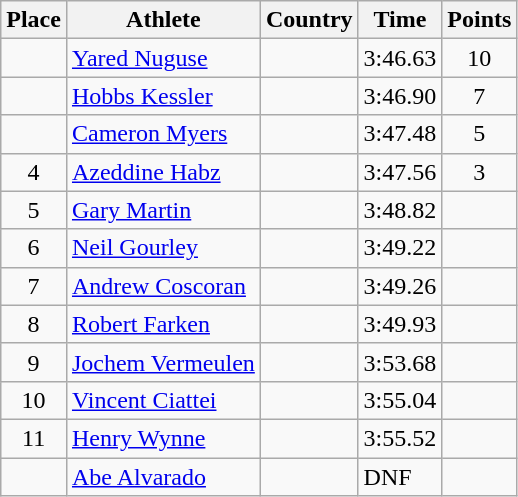<table class="wikitable">
<tr>
<th>Place</th>
<th>Athlete</th>
<th>Country</th>
<th>Time</th>
<th>Points</th>
</tr>
<tr>
<td align=center></td>
<td><a href='#'>Yared Nuguse</a></td>
<td></td>
<td>3:46.63 <strong></strong></td>
<td align=center>10</td>
</tr>
<tr>
<td align=center></td>
<td><a href='#'>Hobbs Kessler</a></td>
<td></td>
<td>3:46.90</td>
<td align=center>7</td>
</tr>
<tr>
<td align=center></td>
<td><a href='#'>Cameron Myers</a></td>
<td></td>
<td>3:47.48</td>
<td align=center>5</td>
</tr>
<tr>
<td align=center>4</td>
<td><a href='#'>Azeddine Habz</a></td>
<td></td>
<td>3:47.56</td>
<td align=center>3</td>
</tr>
<tr>
<td align=center>5</td>
<td><a href='#'>Gary Martin</a></td>
<td></td>
<td>3:48.82</td>
<td align=center></td>
</tr>
<tr>
<td align=center>6</td>
<td><a href='#'>Neil Gourley</a></td>
<td></td>
<td>3:49.22</td>
<td align=center></td>
</tr>
<tr>
<td align=center>7</td>
<td><a href='#'>Andrew Coscoran</a></td>
<td></td>
<td>3:49.26</td>
<td align=center></td>
</tr>
<tr>
<td align=center>8</td>
<td><a href='#'>Robert Farken</a></td>
<td></td>
<td>3:49.93</td>
<td align=center></td>
</tr>
<tr>
<td align=center>9</td>
<td><a href='#'>Jochem Vermeulen</a></td>
<td></td>
<td>3:53.68</td>
<td align=center></td>
</tr>
<tr>
<td align=center>10</td>
<td><a href='#'>Vincent Ciattei</a></td>
<td></td>
<td>3:55.04</td>
<td align=center></td>
</tr>
<tr>
<td align=center>11</td>
<td><a href='#'>Henry Wynne</a></td>
<td></td>
<td>3:55.52</td>
<td align=center></td>
</tr>
<tr>
<td align=center></td>
<td><a href='#'>Abe Alvarado</a></td>
<td></td>
<td>DNF</td>
<td align=center></td>
</tr>
</table>
